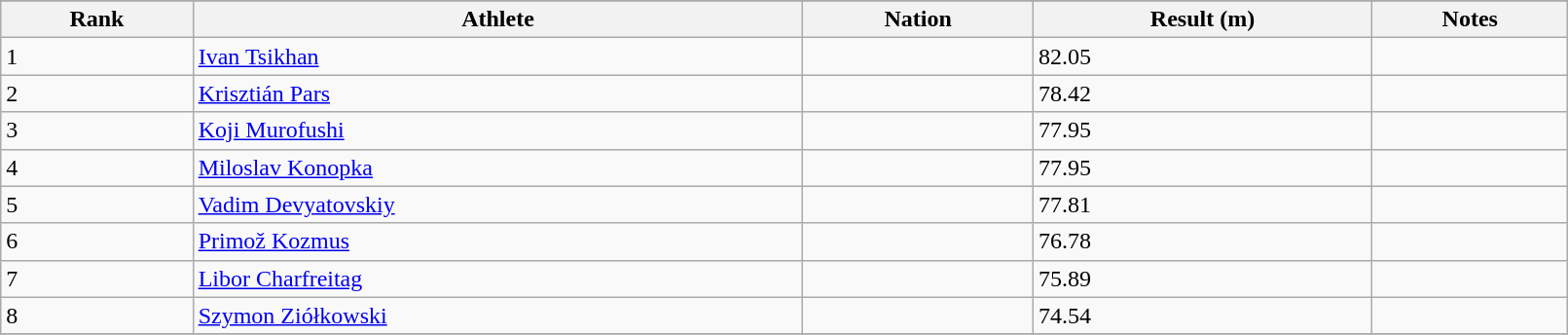<table class="wikitable" width=85%>
<tr>
</tr>
<tr>
<th>Rank</th>
<th>Athlete</th>
<th>Nation</th>
<th>Result (m)</th>
<th>Notes</th>
</tr>
<tr>
<td>1</td>
<td><a href='#'>Ivan Tsikhan</a></td>
<td></td>
<td>82.05</td>
<td></td>
</tr>
<tr>
<td>2</td>
<td><a href='#'>Krisztián Pars</a></td>
<td></td>
<td>78.42</td>
<td></td>
</tr>
<tr>
<td>3</td>
<td><a href='#'>Koji Murofushi</a></td>
<td></td>
<td>77.95</td>
<td></td>
</tr>
<tr>
<td>4</td>
<td><a href='#'>Miloslav Konopka</a></td>
<td></td>
<td>77.95</td>
<td></td>
</tr>
<tr>
<td>5</td>
<td><a href='#'>Vadim Devyatovskiy</a></td>
<td></td>
<td>77.81</td>
<td></td>
</tr>
<tr>
<td>6</td>
<td><a href='#'>Primož Kozmus</a></td>
<td></td>
<td>76.78</td>
<td></td>
</tr>
<tr>
<td>7</td>
<td><a href='#'>Libor Charfreitag</a></td>
<td></td>
<td>75.89</td>
<td></td>
</tr>
<tr>
<td>8</td>
<td><a href='#'>Szymon Ziółkowski</a></td>
<td></td>
<td>74.54</td>
<td></td>
</tr>
<tr>
</tr>
</table>
